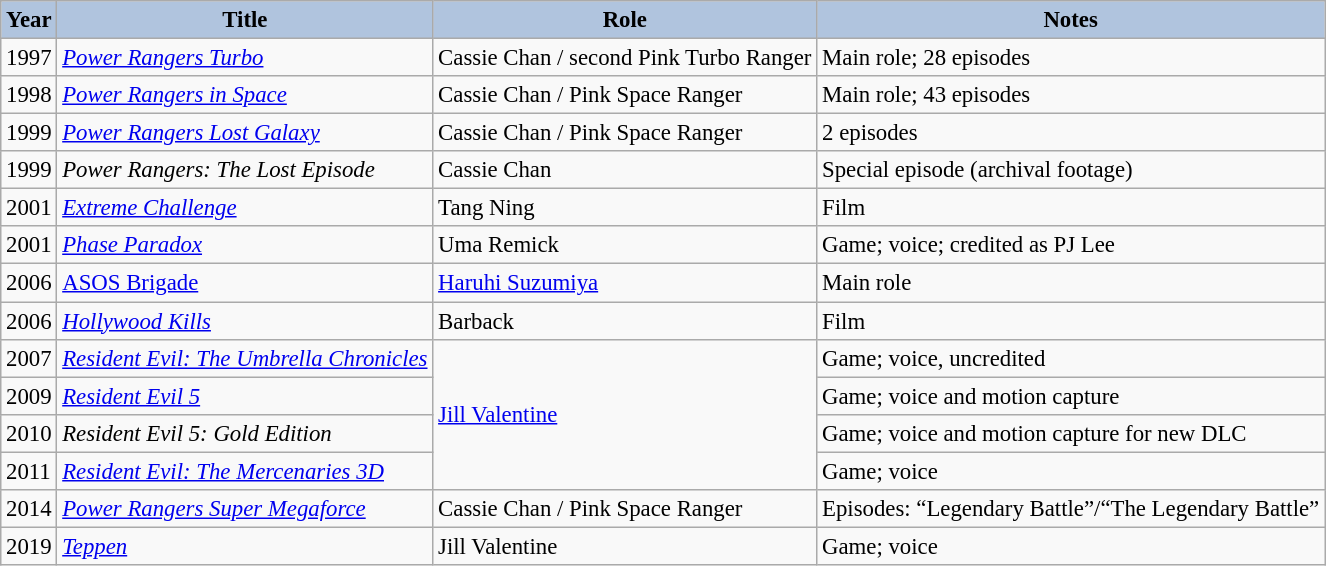<table class="wikitable" style="font-size:95%;">
<tr>
<th style="background:#B0C4DE;">Year</th>
<th style="background:#B0C4DE;">Title</th>
<th style="background:#B0C4DE;">Role</th>
<th style="background:#B0C4DE;">Notes</th>
</tr>
<tr>
<td>1997</td>
<td><em><a href='#'>Power Rangers Turbo</a></em></td>
<td>Cassie Chan / second Pink Turbo Ranger</td>
<td>Main role; 28 episodes</td>
</tr>
<tr>
<td>1998</td>
<td><em><a href='#'>Power Rangers in Space</a></em></td>
<td>Cassie Chan / Pink Space Ranger</td>
<td>Main role; 43 episodes</td>
</tr>
<tr>
<td>1999</td>
<td><em><a href='#'>Power Rangers Lost Galaxy</a></em></td>
<td>Cassie Chan / Pink Space Ranger</td>
<td>2 episodes</td>
</tr>
<tr>
<td>1999</td>
<td><em>Power Rangers: The Lost Episode</em></td>
<td>Cassie Chan</td>
<td>Special episode (archival footage)</td>
</tr>
<tr>
<td>2001</td>
<td><em><a href='#'>Extreme Challenge</a></em></td>
<td>Tang Ning</td>
<td>Film</td>
</tr>
<tr>
<td>2001</td>
<td><em><a href='#'>Phase Paradox</a></em></td>
<td>Uma Remick</td>
<td>Game; voice; credited as PJ Lee</td>
</tr>
<tr>
<td>2006</td>
<td><a href='#'>ASOS Brigade</a></td>
<td><a href='#'>Haruhi Suzumiya</a></td>
<td>Main role</td>
</tr>
<tr>
<td>2006</td>
<td><em><a href='#'>Hollywood Kills</a></em></td>
<td>Barback</td>
<td>Film</td>
</tr>
<tr>
<td>2007</td>
<td><em><a href='#'>Resident Evil: The Umbrella Chronicles</a></em></td>
<td rowspan="4"><a href='#'>Jill Valentine</a></td>
<td>Game; voice, uncredited</td>
</tr>
<tr>
<td>2009</td>
<td><em><a href='#'>Resident Evil 5</a></em></td>
<td>Game; voice and motion capture</td>
</tr>
<tr>
<td>2010</td>
<td><em>Resident Evil 5: Gold Edition</em></td>
<td>Game; voice and motion capture for new DLC</td>
</tr>
<tr>
<td>2011</td>
<td><em><a href='#'>Resident Evil: The Mercenaries 3D</a></em></td>
<td>Game; voice</td>
</tr>
<tr>
<td>2014</td>
<td><em><a href='#'>Power Rangers Super Megaforce</a></em></td>
<td>Cassie Chan / Pink Space Ranger</td>
<td>Episodes: “Legendary Battle”/“The Legendary Battle”</td>
</tr>
<tr>
<td>2019</td>
<td><em><a href='#'>Teppen</a></em></td>
<td>Jill Valentine</td>
<td>Game; voice</td>
</tr>
</table>
